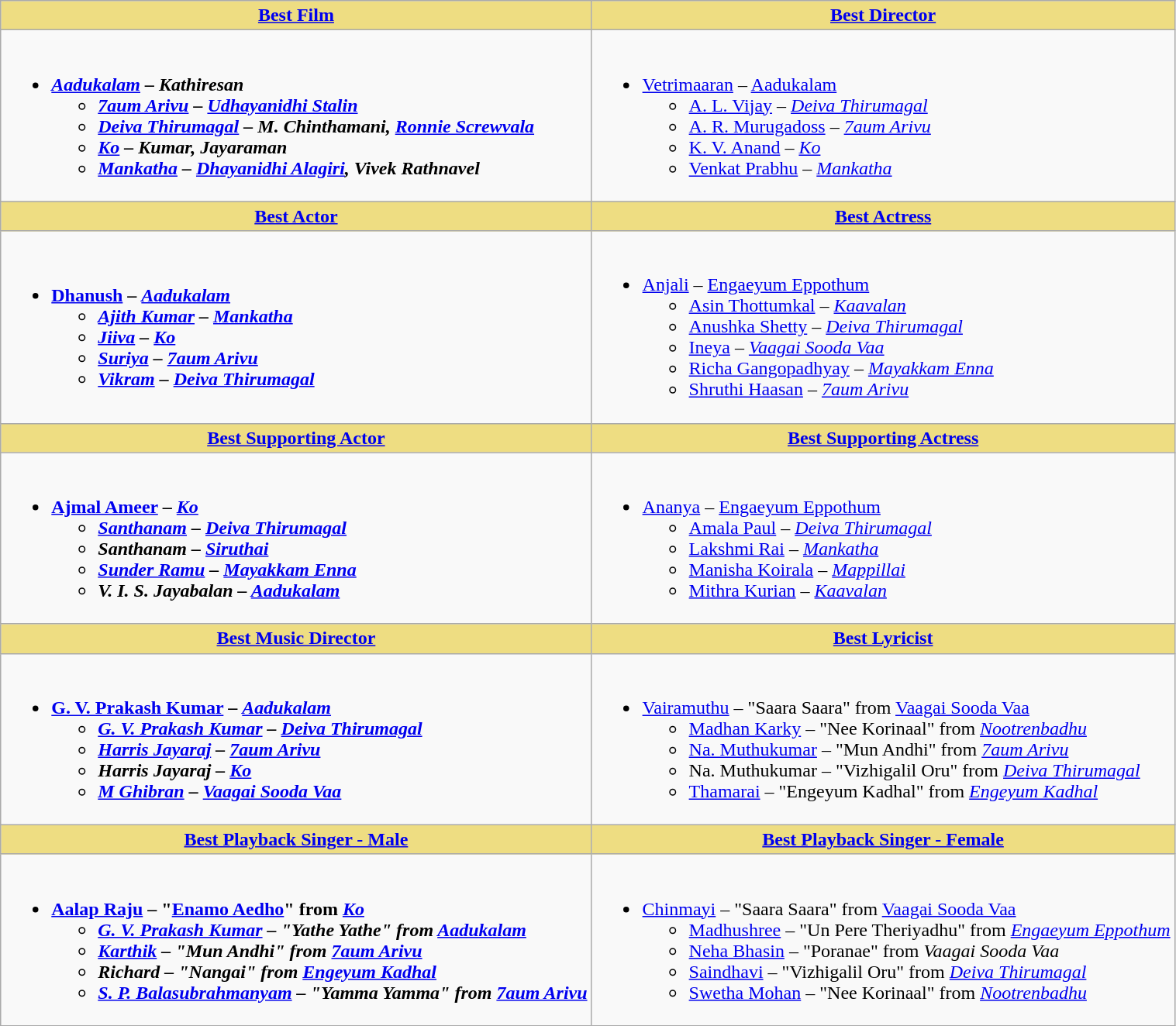<table class="wikitable" |>
<tr>
<th style="background:#EEDD82;" !align="center"><a href='#'>Best Film</a></th>
<th style="background:#EEDD82;" !align="center"><a href='#'>Best Director</a></th>
</tr>
<tr>
<td valign="top"><br><ul><li><strong><em><a href='#'>Aadukalam</a><em> – Kathiresan<strong><ul><li></em><a href='#'>7aum Arivu</a><em> – <a href='#'>Udhayanidhi Stalin</a></li><li></em><a href='#'>Deiva Thirumagal</a><em> – M. Chinthamani, <a href='#'>Ronnie Screwvala</a></li><li></em><a href='#'>Ko</a><em> – Kumar, Jayaraman</li><li></em><a href='#'>Mankatha</a><em> – <a href='#'>Dhayanidhi Alagiri</a>, Vivek Rathnavel</li></ul></li></ul></td>
<td valign="top"><br><ul><li></strong><a href='#'>Vetrimaaran</a> – </em><a href='#'>Aadukalam</a></em></strong><ul><li><a href='#'>A. L. Vijay</a> – <em><a href='#'>Deiva Thirumagal</a></em></li><li><a href='#'>A. R. Murugadoss</a> – <em><a href='#'>7aum Arivu</a></em></li><li><a href='#'>K. V. Anand</a> – <em><a href='#'>Ko</a></em></li><li><a href='#'>Venkat Prabhu</a> – <em><a href='#'>Mankatha</a></em></li></ul></li></ul></td>
</tr>
<tr>
<th style="background:#EEDD82;" !align="center"><a href='#'>Best Actor</a></th>
<th style="background:#EEDD82;" !align="center"><a href='#'>Best Actress</a></th>
</tr>
<tr>
<td><br><ul><li><strong><a href='#'>Dhanush</a> – <em><a href='#'>Aadukalam</a><strong><em><ul><li><a href='#'>Ajith Kumar</a> – </em><a href='#'>Mankatha</a><em></li><li><a href='#'>Jiiva</a> – </em><a href='#'>Ko</a><em></li><li><a href='#'>Suriya</a> – </em><a href='#'>7aum Arivu</a><em></li><li><a href='#'>Vikram</a> – </em><a href='#'>Deiva Thirumagal</a><em></li></ul></li></ul></td>
<td><br><ul><li></strong><a href='#'>Anjali</a> – </em><a href='#'>Engaeyum Eppothum</a></em></strong><ul><li><a href='#'>Asin Thottumkal</a> – <em><a href='#'>Kaavalan</a></em></li><li><a href='#'>Anushka Shetty</a> – <em><a href='#'>Deiva Thirumagal</a></em></li><li><a href='#'>Ineya</a> – <em><a href='#'>Vaagai Sooda Vaa</a></em></li><li><a href='#'>Richa Gangopadhyay</a> – <em><a href='#'>Mayakkam Enna</a></em></li><li><a href='#'>Shruthi Haasan</a> – <em><a href='#'>7aum Arivu</a></em></li></ul></li></ul></td>
</tr>
<tr>
<th style="background:#EEDD82;" !align="center"><a href='#'>Best Supporting Actor</a></th>
<th style="background:#EEDD82;" !align="center"><a href='#'>Best Supporting Actress</a></th>
</tr>
<tr>
<td><br><ul><li><strong><a href='#'>Ajmal Ameer</a> – <em><a href='#'>Ko</a><strong><em><ul><li><a href='#'>Santhanam</a> – </em><a href='#'>Deiva Thirumagal</a><em></li><li>Santhanam – </em><a href='#'>Siruthai</a><em></li><li><a href='#'>Sunder Ramu</a> – </em><a href='#'>Mayakkam Enna</a><em></li><li>V. I. S. Jayabalan – </em><a href='#'>Aadukalam</a><em></li></ul></li></ul></td>
<td><br><ul><li></strong><a href='#'>Ananya</a> – </em><a href='#'>Engaeyum Eppothum</a></em></strong><ul><li><a href='#'>Amala Paul</a> – <em><a href='#'>Deiva Thirumagal</a></em></li><li><a href='#'>Lakshmi Rai</a> – <em><a href='#'>Mankatha</a></em></li><li><a href='#'>Manisha Koirala</a> – <em><a href='#'>Mappillai</a></em></li><li><a href='#'>Mithra Kurian</a> – <em><a href='#'>Kaavalan</a></em></li></ul></li></ul></td>
</tr>
<tr>
<th style="background:#EEDD82;" !align="center"><a href='#'>Best Music Director</a></th>
<th style="background:#EEDD82;" !align="center"><a href='#'>Best Lyricist</a></th>
</tr>
<tr>
<td><br><ul><li><strong><a href='#'>G. V. Prakash Kumar</a> – <em><a href='#'>Aadukalam</a><strong><em><ul><li><a href='#'>G. V. Prakash Kumar</a> – </em><a href='#'>Deiva Thirumagal</a><em></li><li><a href='#'>Harris Jayaraj</a> – </em><a href='#'>7aum Arivu</a><em></li><li>Harris Jayaraj – </em><a href='#'>Ko</a><em></li><li><a href='#'>M Ghibran</a> – </em><a href='#'>Vaagai Sooda Vaa</a><em></li></ul></li></ul></td>
<td><br><ul><li></strong><a href='#'>Vairamuthu</a> – "Saara Saara" from </em><a href='#'>Vaagai Sooda Vaa</a></em></strong><ul><li><a href='#'>Madhan Karky</a> – "Nee Korinaal" from <em><a href='#'>Nootrenbadhu</a></em></li><li><a href='#'>Na. Muthukumar</a> – "Mun Andhi" from <em><a href='#'>7aum Arivu</a></em></li><li>Na. Muthukumar – "Vizhigalil Oru" from <em><a href='#'>Deiva Thirumagal</a></em></li><li><a href='#'>Thamarai</a> – "Engeyum Kadhal" from <em><a href='#'>Engeyum Kadhal</a></em></li></ul></li></ul></td>
</tr>
<tr>
<th style="background:#EEDD82;" !align="center"><a href='#'>Best Playback Singer - Male</a></th>
<th style="background:#EEDD82;" !align="center"><a href='#'>Best Playback Singer - Female</a></th>
</tr>
<tr>
<td><br><ul><li><strong><a href='#'>Aalap Raju</a> – "<a href='#'>Enamo Aedho</a>" from <em><a href='#'>Ko</a><strong><em><ul><li><a href='#'>G. V. Prakash Kumar</a> – "Yathe Yathe" from </em><a href='#'>Aadukalam</a><em></li><li><a href='#'>Karthik</a> – "Mun Andhi" from </em><a href='#'>7aum Arivu</a><em></li><li>Richard – "Nangai" from </em><a href='#'>Engeyum Kadhal</a><em></li><li><a href='#'>S. P. Balasubrahmanyam</a> – "Yamma Yamma" from </em><a href='#'>7aum Arivu</a><em></li></ul></li></ul></td>
<td><br><ul><li></strong><a href='#'>Chinmayi</a> – "Saara Saara" from </em><a href='#'>Vaagai Sooda Vaa</a></em></strong><ul><li><a href='#'>Madhushree</a> – "Un Pere Theriyadhu" from <em><a href='#'>Engaeyum Eppothum</a></em></li><li><a href='#'>Neha Bhasin</a> – "Poranae" from <em>Vaagai Sooda Vaa</em></li><li><a href='#'>Saindhavi</a> – "Vizhigalil Oru" from <em><a href='#'>Deiva Thirumagal</a></em></li><li><a href='#'>Swetha Mohan</a> – "Nee Korinaal" from <em><a href='#'>Nootrenbadhu</a></em></li></ul></li></ul></td>
</tr>
</table>
